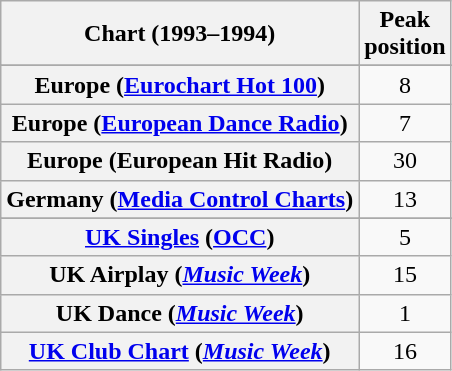<table class="wikitable plainrowheaders sortable">
<tr>
<th>Chart (1993–1994)</th>
<th>Peak<br>position</th>
</tr>
<tr>
</tr>
<tr>
</tr>
<tr>
</tr>
<tr>
<th scope="row">Europe (<a href='#'>Eurochart Hot 100</a>)</th>
<td style="text-align:center;">8</td>
</tr>
<tr>
<th scope="row">Europe (<a href='#'>European Dance Radio</a>)</th>
<td style="text-align:center;">7</td>
</tr>
<tr>
<th scope="row">Europe (European Hit Radio)</th>
<td style="text-align:center;">30</td>
</tr>
<tr>
<th scope="row">Germany (<a href='#'>Media Control Charts</a>)</th>
<td style="text-align:center;">13</td>
</tr>
<tr>
</tr>
<tr>
</tr>
<tr>
<th scope="row"><a href='#'>UK Singles</a> (<a href='#'>OCC</a>)</th>
<td style="text-align:center;">5</td>
</tr>
<tr>
<th scope="row">UK Airplay (<em><a href='#'>Music Week</a></em>)</th>
<td style="text-align:center;">15</td>
</tr>
<tr>
<th scope="row">UK Dance (<em><a href='#'>Music Week</a></em>)</th>
<td style="text-align:center;">1</td>
</tr>
<tr>
<th scope="row"><a href='#'>UK Club Chart</a> (<em><a href='#'>Music Week</a></em>)</th>
<td style="text-align:center;">16</td>
</tr>
</table>
